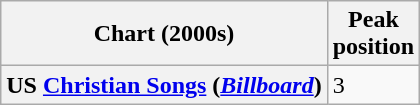<table class="wikitable">
<tr>
<th scope="col">Chart (2000s)</th>
<th scope="col">Peak<br>position</th>
</tr>
<tr>
<th scope="row">US <a href='#'>Christian Songs</a> (<em><a href='#'>Billboard</a></em>)</th>
<td>3</td>
</tr>
</table>
